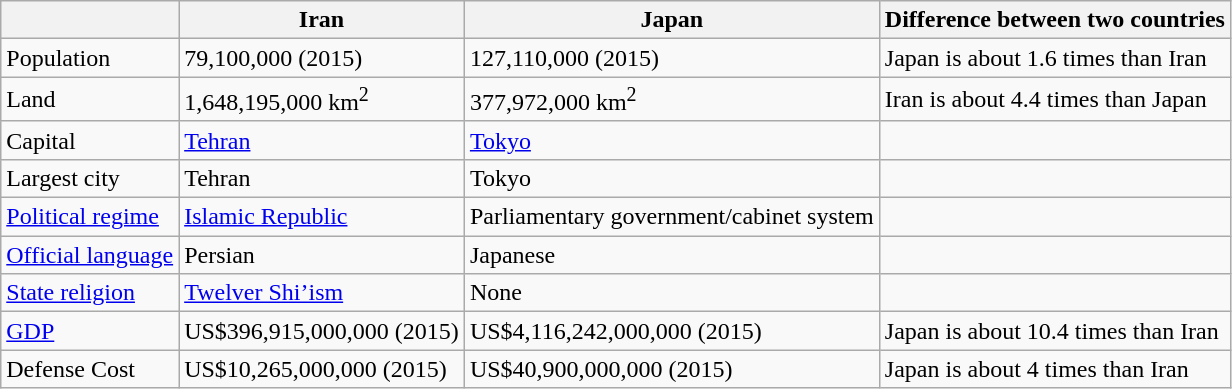<table class="wikitable">
<tr>
<th></th>
<th> Iran</th>
<th> Japan</th>
<th>Difference between two countries</th>
</tr>
<tr>
<td>Population</td>
<td>79,100,000 (2015)</td>
<td>127,110,000 (2015)</td>
<td>Japan is about 1.6 times than Iran</td>
</tr>
<tr>
<td>Land</td>
<td>1,648,195,000 km<sup>2</sup></td>
<td>377,972,000 km<sup>2</sup></td>
<td>Iran is about 4.4 times than Japan</td>
</tr>
<tr>
<td>Capital</td>
<td><a href='#'>Tehran</a></td>
<td><a href='#'>Tokyo</a></td>
<td></td>
</tr>
<tr>
<td>Largest city</td>
<td>Tehran</td>
<td>Tokyo</td>
<td></td>
</tr>
<tr>
<td><a href='#'>Political regime</a></td>
<td><a href='#'>Islamic Republic</a></td>
<td>Parliamentary government/cabinet system</td>
</tr>
<tr>
<td><a href='#'>Official language</a></td>
<td>Persian</td>
<td>Japanese</td>
<td></td>
</tr>
<tr>
<td><a href='#'>State religion</a></td>
<td><a href='#'>Twelver Shi’ism</a></td>
<td>None</td>
<td></td>
</tr>
<tr>
<td><a href='#'>GDP</a></td>
<td>US$396,915,000,000 (2015)</td>
<td>US$4,116,242,000,000 (2015)</td>
<td>Japan is about 10.4 times than Iran</td>
</tr>
<tr>
<td>Defense Cost</td>
<td>US$10,265,000,000 (2015)</td>
<td>US$40,900,000,000 (2015)</td>
<td>Japan is about 4 times than Iran</td>
</tr>
</table>
